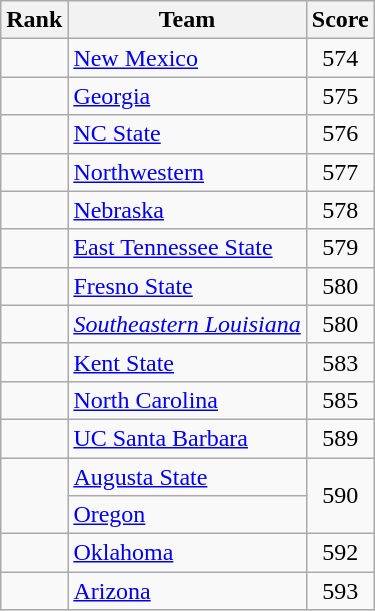<table class="wikitable sortable" style="text-align:center">
<tr>
<th dat-sort-type=number>Rank</th>
<th>Team</th>
<th>Score</th>
</tr>
<tr>
<td></td>
<td align=left><a href='#'>New Mexico</a></td>
<td>574</td>
</tr>
<tr>
<td></td>
<td align=left><a href='#'>Georgia</a></td>
<td>575</td>
</tr>
<tr>
<td></td>
<td align=left><a href='#'>NC State</a></td>
<td>576</td>
</tr>
<tr>
<td></td>
<td align=left><a href='#'>Northwestern</a></td>
<td>577</td>
</tr>
<tr>
<td></td>
<td align=left><a href='#'>Nebraska</a></td>
<td>578</td>
</tr>
<tr>
<td></td>
<td align=left><a href='#'>East Tennessee State</a></td>
<td>579</td>
</tr>
<tr>
<td></td>
<td align=left><a href='#'>Fresno State</a></td>
<td>580</td>
</tr>
<tr>
<td></td>
<td align=left><em><a href='#'>Southeastern Louisiana</a></em></td>
<td>580</td>
</tr>
<tr>
<td></td>
<td align=left><a href='#'>Kent State</a></td>
<td>583</td>
</tr>
<tr>
<td></td>
<td align=left><a href='#'>North Carolina</a></td>
<td>585</td>
</tr>
<tr>
<td></td>
<td align=left><a href='#'>UC Santa Barbara</a></td>
<td>589</td>
</tr>
<tr>
<td rowspan=2></td>
<td align=left><a href='#'>Augusta State</a></td>
<td rowspan=2>590</td>
</tr>
<tr>
<td align=left><a href='#'>Oregon</a></td>
</tr>
<tr>
<td></td>
<td align=left><a href='#'>Oklahoma</a></td>
<td>592</td>
</tr>
<tr>
<td></td>
<td align=left><a href='#'>Arizona</a></td>
<td>593</td>
</tr>
</table>
